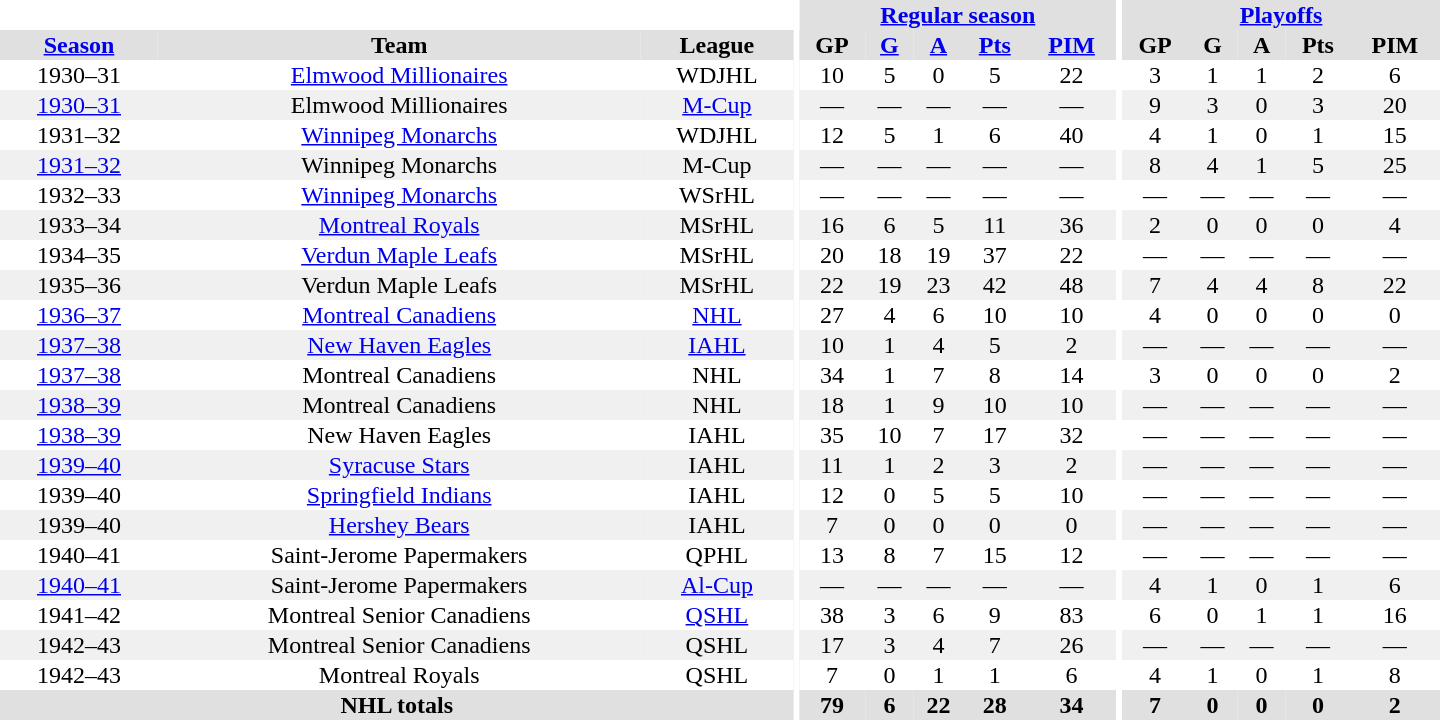<table border="0" cellpadding="1" cellspacing="0" style="text-align:center; width:60em">
<tr bgcolor="#e0e0e0">
<th colspan="3" bgcolor="#ffffff"></th>
<th rowspan="100" bgcolor="#ffffff"></th>
<th colspan="5"><a href='#'>Regular season</a></th>
<th rowspan="100" bgcolor="#ffffff"></th>
<th colspan="5"><a href='#'>Playoffs</a></th>
</tr>
<tr bgcolor="#e0e0e0">
<th><a href='#'>Season</a></th>
<th>Team</th>
<th>League</th>
<th>GP</th>
<th><a href='#'>G</a></th>
<th><a href='#'>A</a></th>
<th><a href='#'>Pts</a></th>
<th><a href='#'>PIM</a></th>
<th>GP</th>
<th>G</th>
<th>A</th>
<th>Pts</th>
<th>PIM</th>
</tr>
<tr>
<td>1930–31</td>
<td><a href='#'>Elmwood Millionaires</a></td>
<td>WDJHL</td>
<td>10</td>
<td>5</td>
<td>0</td>
<td>5</td>
<td>22</td>
<td>3</td>
<td>1</td>
<td>1</td>
<td>2</td>
<td>6</td>
</tr>
<tr bgcolor="#f0f0f0">
<td><a href='#'>1930–31</a></td>
<td>Elmwood Millionaires</td>
<td><a href='#'>M-Cup</a></td>
<td>—</td>
<td>—</td>
<td>—</td>
<td>—</td>
<td>—</td>
<td>9</td>
<td>3</td>
<td>0</td>
<td>3</td>
<td>20</td>
</tr>
<tr>
<td>1931–32</td>
<td><a href='#'>Winnipeg Monarchs</a></td>
<td>WDJHL</td>
<td>12</td>
<td>5</td>
<td>1</td>
<td>6</td>
<td>40</td>
<td>4</td>
<td>1</td>
<td>0</td>
<td>1</td>
<td>15</td>
</tr>
<tr bgcolor="#f0f0f0">
<td><a href='#'>1931–32</a></td>
<td>Winnipeg Monarchs</td>
<td>M-Cup</td>
<td>—</td>
<td>—</td>
<td>—</td>
<td>—</td>
<td>—</td>
<td>8</td>
<td>4</td>
<td>1</td>
<td>5</td>
<td>25</td>
</tr>
<tr>
<td>1932–33</td>
<td><a href='#'>Winnipeg Monarchs</a></td>
<td>WSrHL</td>
<td>—</td>
<td>—</td>
<td>—</td>
<td>—</td>
<td>—</td>
<td>—</td>
<td>—</td>
<td>—</td>
<td>—</td>
<td>—</td>
</tr>
<tr bgcolor="#f0f0f0">
<td>1933–34</td>
<td><a href='#'>Montreal Royals</a></td>
<td>MSrHL</td>
<td>16</td>
<td>6</td>
<td>5</td>
<td>11</td>
<td>36</td>
<td>2</td>
<td>0</td>
<td>0</td>
<td>0</td>
<td>4</td>
</tr>
<tr>
<td>1934–35</td>
<td><a href='#'>Verdun Maple Leafs</a></td>
<td>MSrHL</td>
<td>20</td>
<td>18</td>
<td>19</td>
<td>37</td>
<td>22</td>
<td>—</td>
<td>—</td>
<td>—</td>
<td>—</td>
<td>—</td>
</tr>
<tr bgcolor="#f0f0f0">
<td>1935–36</td>
<td>Verdun Maple Leafs</td>
<td>MSrHL</td>
<td>22</td>
<td>19</td>
<td>23</td>
<td>42</td>
<td>48</td>
<td>7</td>
<td>4</td>
<td>4</td>
<td>8</td>
<td>22</td>
</tr>
<tr>
<td><a href='#'>1936–37</a></td>
<td><a href='#'>Montreal Canadiens</a></td>
<td><a href='#'>NHL</a></td>
<td>27</td>
<td>4</td>
<td>6</td>
<td>10</td>
<td>10</td>
<td>4</td>
<td>0</td>
<td>0</td>
<td>0</td>
<td>0</td>
</tr>
<tr bgcolor="#f0f0f0">
<td><a href='#'>1937–38</a></td>
<td><a href='#'>New Haven Eagles</a></td>
<td><a href='#'>IAHL</a></td>
<td>10</td>
<td>1</td>
<td>4</td>
<td>5</td>
<td>2</td>
<td>—</td>
<td>—</td>
<td>—</td>
<td>—</td>
<td>—</td>
</tr>
<tr>
<td><a href='#'>1937–38</a></td>
<td>Montreal Canadiens</td>
<td>NHL</td>
<td>34</td>
<td>1</td>
<td>7</td>
<td>8</td>
<td>14</td>
<td>3</td>
<td>0</td>
<td>0</td>
<td>0</td>
<td>2</td>
</tr>
<tr bgcolor="#f0f0f0">
<td><a href='#'>1938–39</a></td>
<td>Montreal Canadiens</td>
<td>NHL</td>
<td>18</td>
<td>1</td>
<td>9</td>
<td>10</td>
<td>10</td>
<td>—</td>
<td>—</td>
<td>—</td>
<td>—</td>
<td>—</td>
</tr>
<tr>
<td><a href='#'>1938–39</a></td>
<td>New Haven Eagles</td>
<td>IAHL</td>
<td>35</td>
<td>10</td>
<td>7</td>
<td>17</td>
<td>32</td>
<td>—</td>
<td>—</td>
<td>—</td>
<td>—</td>
<td>—</td>
</tr>
<tr bgcolor="#f0f0f0">
<td><a href='#'>1939–40</a></td>
<td><a href='#'>Syracuse Stars</a></td>
<td>IAHL</td>
<td>11</td>
<td>1</td>
<td>2</td>
<td>3</td>
<td>2</td>
<td>—</td>
<td>—</td>
<td>—</td>
<td>—</td>
<td>—</td>
</tr>
<tr>
<td>1939–40</td>
<td><a href='#'>Springfield Indians</a></td>
<td>IAHL</td>
<td>12</td>
<td>0</td>
<td>5</td>
<td>5</td>
<td>10</td>
<td>—</td>
<td>—</td>
<td>—</td>
<td>—</td>
<td>—</td>
</tr>
<tr bgcolor="#f0f0f0">
<td>1939–40</td>
<td><a href='#'>Hershey Bears</a></td>
<td>IAHL</td>
<td>7</td>
<td>0</td>
<td>0</td>
<td>0</td>
<td>0</td>
<td>—</td>
<td>—</td>
<td>—</td>
<td>—</td>
<td>—</td>
</tr>
<tr>
<td>1940–41</td>
<td>Saint-Jerome Papermakers</td>
<td>QPHL</td>
<td>13</td>
<td>8</td>
<td>7</td>
<td>15</td>
<td>12</td>
<td>—</td>
<td>—</td>
<td>—</td>
<td>—</td>
<td>—</td>
</tr>
<tr bgcolor="#f0f0f0">
<td><a href='#'>1940–41</a></td>
<td>Saint-Jerome Papermakers</td>
<td><a href='#'>Al-Cup</a></td>
<td>—</td>
<td>—</td>
<td>—</td>
<td>—</td>
<td>—</td>
<td>4</td>
<td>1</td>
<td>0</td>
<td>1</td>
<td>6</td>
</tr>
<tr>
<td>1941–42</td>
<td>Montreal Senior Canadiens</td>
<td><a href='#'>QSHL</a></td>
<td>38</td>
<td>3</td>
<td>6</td>
<td>9</td>
<td>83</td>
<td>6</td>
<td>0</td>
<td>1</td>
<td>1</td>
<td>16</td>
</tr>
<tr bgcolor="#f0f0f0">
<td>1942–43</td>
<td>Montreal Senior Canadiens</td>
<td>QSHL</td>
<td>17</td>
<td>3</td>
<td>4</td>
<td>7</td>
<td>26</td>
<td>—</td>
<td>—</td>
<td>—</td>
<td>—</td>
<td>—</td>
</tr>
<tr>
<td>1942–43</td>
<td>Montreal Royals</td>
<td>QSHL</td>
<td>7</td>
<td>0</td>
<td>1</td>
<td>1</td>
<td>6</td>
<td>4</td>
<td>1</td>
<td>0</td>
<td>1</td>
<td>8</td>
</tr>
<tr bgcolor="#e0e0e0">
<th colspan="3">NHL totals</th>
<th>79</th>
<th>6</th>
<th>22</th>
<th>28</th>
<th>34</th>
<th>7</th>
<th>0</th>
<th>0</th>
<th>0</th>
<th>2</th>
</tr>
</table>
